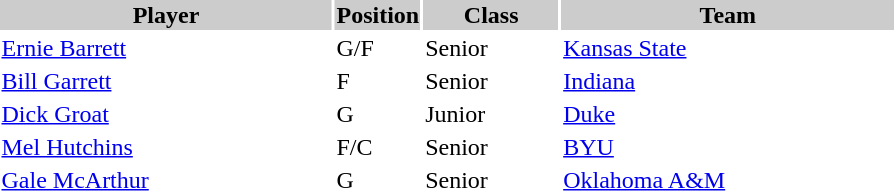<table style="width:600px" "border:'1' 'solid' 'gray'">
<tr>
<th bgcolor="#CCCCCC" style="width:40%">Player</th>
<th bgcolor="#CCCCCC" style="width:4%">Position</th>
<th bgcolor="#CCCCCC" style="width:16%">Class</th>
<th bgcolor="#CCCCCC" style="width:40%">Team</th>
</tr>
<tr>
<td><a href='#'>Ernie Barrett</a></td>
<td>G/F</td>
<td>Senior</td>
<td><a href='#'>Kansas State</a></td>
</tr>
<tr>
<td><a href='#'>Bill Garrett</a></td>
<td>F</td>
<td>Senior</td>
<td><a href='#'>Indiana</a></td>
</tr>
<tr>
<td><a href='#'>Dick Groat</a></td>
<td>G</td>
<td>Junior</td>
<td><a href='#'>Duke</a></td>
</tr>
<tr>
<td><a href='#'>Mel Hutchins</a></td>
<td>F/C</td>
<td>Senior</td>
<td><a href='#'>BYU</a></td>
</tr>
<tr>
<td><a href='#'>Gale McArthur</a></td>
<td>G</td>
<td>Senior</td>
<td><a href='#'>Oklahoma A&M</a></td>
</tr>
</table>
